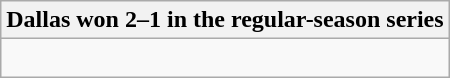<table class="wikitable collapsible collapsed">
<tr>
<th>Dallas won 2–1 in the regular-season series</th>
</tr>
<tr>
<td><br>

</td>
</tr>
</table>
